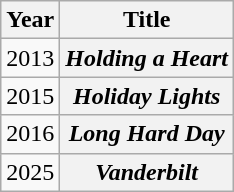<table class="wikitable plainrowheaders">
<tr>
<th scope="col">Year</th>
<th scope="col">Title</th>
</tr>
<tr>
<td>2013</td>
<th scope="row"><em>Holding a Heart</em></th>
</tr>
<tr>
<td>2015</td>
<th scope="row"><em>Holiday Lights</em></th>
</tr>
<tr>
<td>2016</td>
<th scope="row"><em>Long Hard Day</em></th>
</tr>
<tr>
<td>2025</td>
<th scope="row"><em>Vanderbilt</em></th>
</tr>
</table>
